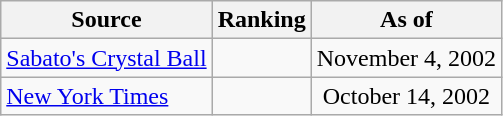<table class="wikitable" style="text-align:center">
<tr>
<th>Source</th>
<th>Ranking</th>
<th>As of</th>
</tr>
<tr>
<td align=left><a href='#'>Sabato's Crystal Ball</a></td>
<td></td>
<td>November 4, 2002</td>
</tr>
<tr>
<td align=left><a href='#'>New York Times</a></td>
<td></td>
<td>October 14, 2002</td>
</tr>
</table>
